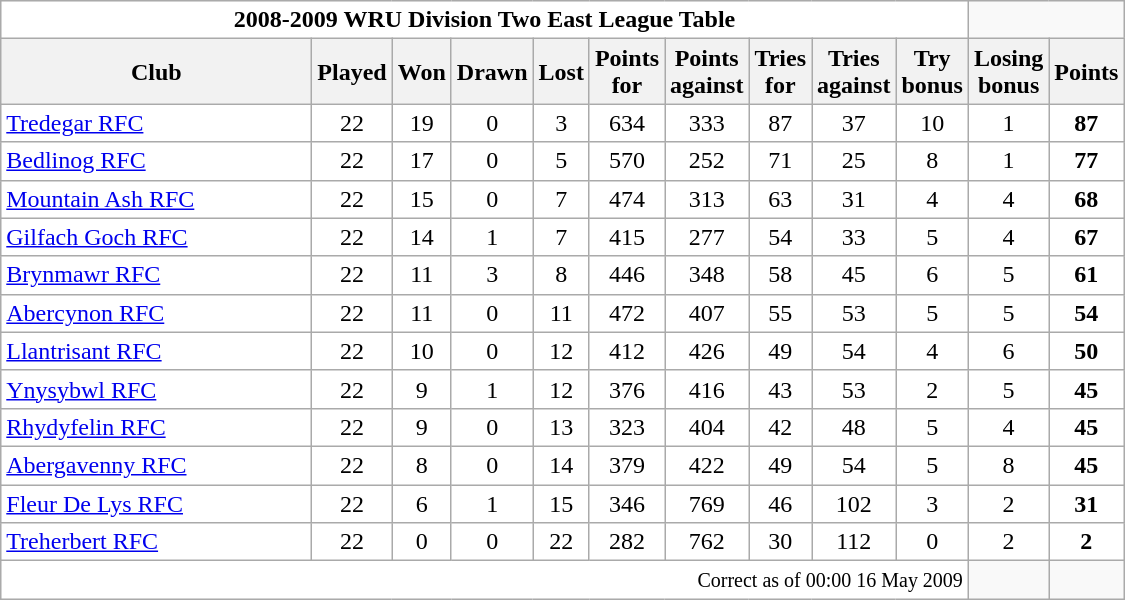<table class="wikitable" style="float:left; margin-right:15px; text-align: center;">
<tr>
<td colspan="10" bgcolor="#FFFFFF" cellpadding="0" cellspacing="0"><strong>2008-2009 WRU Division Two East League Table</strong></td>
</tr>
<tr>
<th bgcolor="#efefef" width="200">Club</th>
<th bgcolor="#efefef" width="20">Played</th>
<th bgcolor="#efefef" width="20">Won</th>
<th bgcolor="#efefef" width="20">Drawn</th>
<th bgcolor="#efefef" width="20">Lost</th>
<th bgcolor="#efefef" width="20">Points for</th>
<th bgcolor="#efefef" width="20">Points against</th>
<th bgcolor="#efefef" width="20">Tries for</th>
<th bgcolor="#efefef" width="20">Tries against</th>
<th bgcolor="#efefef" width="20">Try bonus</th>
<th bgcolor="#efefef" width="20">Losing bonus</th>
<th bgcolor="#efefef" width="20">Points</th>
</tr>
<tr bgcolor=#ffffff align=center>
<td align=left><a href='#'>Tredegar RFC</a></td>
<td>22</td>
<td>19</td>
<td>0</td>
<td>3</td>
<td>634</td>
<td>333</td>
<td>87</td>
<td>37</td>
<td>10</td>
<td>1</td>
<td><strong>87</strong></td>
</tr>
<tr bgcolor=#ffffff align=center>
<td align=left><a href='#'>Bedlinog RFC</a></td>
<td>22</td>
<td>17</td>
<td>0</td>
<td>5</td>
<td>570</td>
<td>252</td>
<td>71</td>
<td>25</td>
<td>8</td>
<td>1</td>
<td><strong>77</strong></td>
</tr>
<tr bgcolor=#ffffff align=center>
<td align=left><a href='#'>Mountain Ash RFC</a></td>
<td>22</td>
<td>15</td>
<td>0</td>
<td>7</td>
<td>474</td>
<td>313</td>
<td>63</td>
<td>31</td>
<td>4</td>
<td>4</td>
<td><strong>68</strong></td>
</tr>
<tr bgcolor=#ffffff align=center>
<td align=left><a href='#'>Gilfach Goch RFC</a></td>
<td>22</td>
<td>14</td>
<td>1</td>
<td>7</td>
<td>415</td>
<td>277</td>
<td>54</td>
<td>33</td>
<td>5</td>
<td>4</td>
<td><strong>67</strong></td>
</tr>
<tr bgcolor=#ffffff align=center>
<td align=left><a href='#'>Brynmawr RFC</a></td>
<td>22</td>
<td>11</td>
<td>3</td>
<td>8</td>
<td>446</td>
<td>348</td>
<td>58</td>
<td>45</td>
<td>6</td>
<td>5</td>
<td><strong>61</strong></td>
</tr>
<tr bgcolor=#ffffff align=center>
<td align=left><a href='#'>Abercynon RFC</a></td>
<td>22</td>
<td>11</td>
<td>0</td>
<td>11</td>
<td>472</td>
<td>407</td>
<td>55</td>
<td>53</td>
<td>5</td>
<td>5</td>
<td><strong>54</strong></td>
</tr>
<tr bgcolor=#ffffff align=center>
<td align=left><a href='#'>Llantrisant RFC</a></td>
<td>22</td>
<td>10</td>
<td>0</td>
<td>12</td>
<td>412</td>
<td>426</td>
<td>49</td>
<td>54</td>
<td>4</td>
<td>6</td>
<td><strong>50</strong></td>
</tr>
<tr bgcolor=#ffffff align=center>
<td align=left><a href='#'>Ynysybwl RFC</a></td>
<td>22</td>
<td>9</td>
<td>1</td>
<td>12</td>
<td>376</td>
<td>416</td>
<td>43</td>
<td>53</td>
<td>2</td>
<td>5</td>
<td><strong>45</strong></td>
</tr>
<tr bgcolor=#ffffff align=center>
<td align=left><a href='#'>Rhydyfelin RFC</a></td>
<td>22</td>
<td>9</td>
<td>0</td>
<td>13</td>
<td>323</td>
<td>404</td>
<td>42</td>
<td>48</td>
<td>5</td>
<td>4</td>
<td><strong>45</strong></td>
</tr>
<tr bgcolor=#ffffff align=center>
<td align=left><a href='#'>Abergavenny RFC</a></td>
<td>22</td>
<td>8</td>
<td>0</td>
<td>14</td>
<td>379</td>
<td>422</td>
<td>49</td>
<td>54</td>
<td>5</td>
<td>8</td>
<td><strong>45</strong></td>
</tr>
<tr bgcolor=#ffffff align=center>
<td align=left><a href='#'>Fleur De Lys RFC</a></td>
<td>22</td>
<td>6</td>
<td>1</td>
<td>15</td>
<td>346</td>
<td>769</td>
<td>46</td>
<td>102</td>
<td>3</td>
<td>2</td>
<td><strong>31</strong></td>
</tr>
<tr bgcolor=#ffffff align=center>
<td align=left><a href='#'>Treherbert RFC</a></td>
<td>22</td>
<td>0</td>
<td>0</td>
<td>22</td>
<td>282</td>
<td>762</td>
<td>30</td>
<td>112</td>
<td>0</td>
<td>2</td>
<td><strong>2</strong></td>
</tr>
<tr>
<td colspan="10" align="right" bgcolor="#FFFFFF" cellpadding="0" cellspacing="0"><small>Correct as of 00:00 16 May 2009</small></td>
<td></td>
</tr>
</table>
